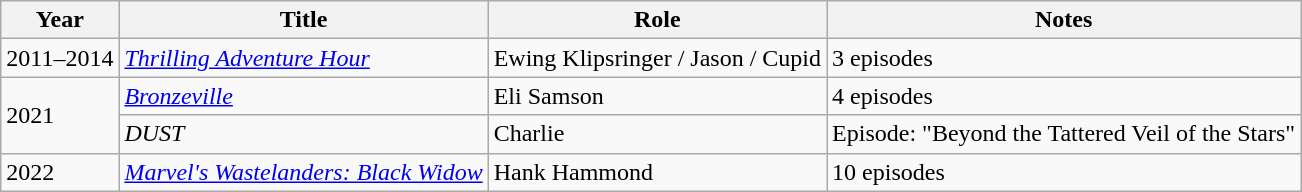<table class="wikitable">
<tr>
<th>Year</th>
<th>Title</th>
<th>Role</th>
<th class="unsortable">Notes</th>
</tr>
<tr>
<td>2011–2014</td>
<td><em><a href='#'>Thrilling Adventure Hour</a></em></td>
<td>Ewing Klipsringer / Jason / Cupid</td>
<td>3 episodes</td>
</tr>
<tr>
<td rowspan="2">2021</td>
<td><em><a href='#'>Bronzeville</a></em></td>
<td>Eli Samson</td>
<td>4 episodes</td>
</tr>
<tr>
<td><em>DUST</em></td>
<td>Charlie</td>
<td>Episode: "Beyond the Tattered Veil of the Stars"</td>
</tr>
<tr>
<td>2022</td>
<td><em><a href='#'>Marvel's Wastelanders: Black Widow</a></em></td>
<td>Hank Hammond</td>
<td>10 episodes</td>
</tr>
</table>
